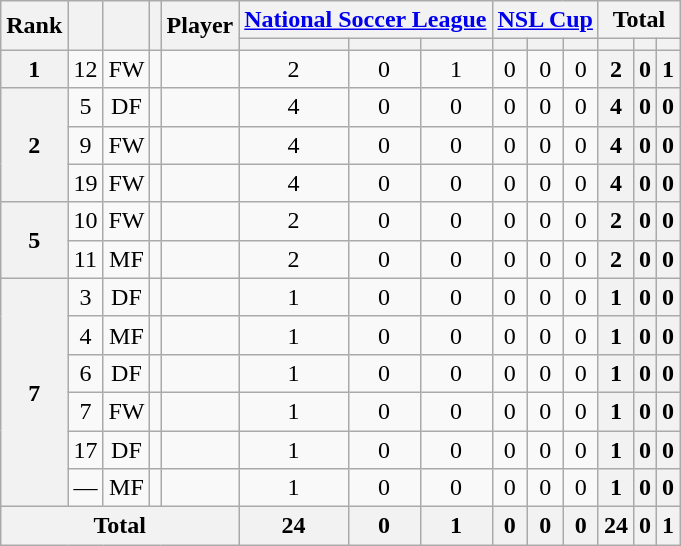<table class="wikitable sortable" style="text-align:center">
<tr>
<th rowspan="2">Rank</th>
<th rowspan="2"></th>
<th rowspan="2"></th>
<th rowspan="2"></th>
<th rowspan="2">Player</th>
<th colspan="3"><a href='#'>National Soccer League</a></th>
<th colspan="3"><a href='#'>NSL Cup</a></th>
<th colspan="3">Total</th>
</tr>
<tr>
<th></th>
<th></th>
<th></th>
<th></th>
<th></th>
<th></th>
<th></th>
<th></th>
<th></th>
</tr>
<tr>
<th>1</th>
<td>12</td>
<td>FW</td>
<td></td>
<td align="left"><br></td>
<td>2</td>
<td>0</td>
<td>1<br></td>
<td>0</td>
<td>0</td>
<td>0<br></td>
<th>2</th>
<th>0</th>
<th>1</th>
</tr>
<tr>
<th rowspan="3">2</th>
<td>5</td>
<td>DF</td>
<td></td>
<td align="left"><br></td>
<td>4</td>
<td>0</td>
<td>0<br></td>
<td>0</td>
<td>0</td>
<td>0<br></td>
<th>4</th>
<th>0</th>
<th>0</th>
</tr>
<tr>
<td>9</td>
<td>FW</td>
<td></td>
<td align="left"><br></td>
<td>4</td>
<td>0</td>
<td>0<br></td>
<td>0</td>
<td>0</td>
<td>0<br></td>
<th>4</th>
<th>0</th>
<th>0</th>
</tr>
<tr>
<td>19</td>
<td>FW</td>
<td></td>
<td align="left"><br></td>
<td>4</td>
<td>0</td>
<td>0<br></td>
<td>0</td>
<td>0</td>
<td>0<br></td>
<th>4</th>
<th>0</th>
<th>0</th>
</tr>
<tr>
<th rowspan="2">5</th>
<td>10</td>
<td>FW</td>
<td></td>
<td align="left"><br></td>
<td>2</td>
<td>0</td>
<td>0<br></td>
<td>0</td>
<td>0</td>
<td>0<br></td>
<th>2</th>
<th>0</th>
<th>0</th>
</tr>
<tr>
<td>11</td>
<td>MF</td>
<td></td>
<td align="left"><br></td>
<td>2</td>
<td>0</td>
<td>0<br></td>
<td>0</td>
<td>0</td>
<td>0<br></td>
<th>2</th>
<th>0</th>
<th>0</th>
</tr>
<tr>
<th rowspan="6">7</th>
<td>3</td>
<td>DF</td>
<td></td>
<td align="left"><br></td>
<td>1</td>
<td>0</td>
<td>0<br></td>
<td>0</td>
<td>0</td>
<td>0<br></td>
<th>1</th>
<th>0</th>
<th>0</th>
</tr>
<tr>
<td>4</td>
<td>MF</td>
<td></td>
<td align="left"><br></td>
<td>1</td>
<td>0</td>
<td>0<br></td>
<td>0</td>
<td>0</td>
<td>0<br></td>
<th>1</th>
<th>0</th>
<th>0</th>
</tr>
<tr>
<td>6</td>
<td>DF</td>
<td></td>
<td align="left"><br></td>
<td>1</td>
<td>0</td>
<td>0<br></td>
<td>0</td>
<td>0</td>
<td>0<br></td>
<th>1</th>
<th>0</th>
<th>0</th>
</tr>
<tr>
<td>7</td>
<td>FW</td>
<td></td>
<td align="left"><br></td>
<td>1</td>
<td>0</td>
<td>0<br></td>
<td>0</td>
<td>0</td>
<td>0<br></td>
<th>1</th>
<th>0</th>
<th>0</th>
</tr>
<tr>
<td>17</td>
<td>DF</td>
<td></td>
<td align="left"><br></td>
<td>1</td>
<td>0</td>
<td>0<br></td>
<td>0</td>
<td>0</td>
<td>0<br></td>
<th>1</th>
<th>0</th>
<th>0</th>
</tr>
<tr>
<td>—</td>
<td>MF</td>
<td></td>
<td align="left"><br></td>
<td>1</td>
<td>0</td>
<td>0<br></td>
<td>0</td>
<td>0</td>
<td>0<br></td>
<th>1</th>
<th>0</th>
<th>0</th>
</tr>
<tr>
<th colspan="5">Total<br></th>
<th>24</th>
<th>0</th>
<th>1<br></th>
<th>0</th>
<th>0</th>
<th>0<br></th>
<th>24</th>
<th>0</th>
<th>1</th>
</tr>
</table>
